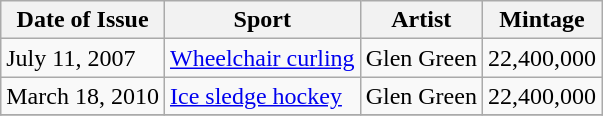<table class="wikitable">
<tr>
<th>Date of Issue</th>
<th>Sport</th>
<th>Artist</th>
<th>Mintage</th>
</tr>
<tr>
<td>July 11, 2007</td>
<td><a href='#'>Wheelchair curling</a></td>
<td>Glen Green</td>
<td>22,400,000</td>
</tr>
<tr>
<td>March 18, 2010</td>
<td><a href='#'>Ice sledge hockey</a></td>
<td>Glen Green</td>
<td>22,400,000</td>
</tr>
<tr>
</tr>
</table>
